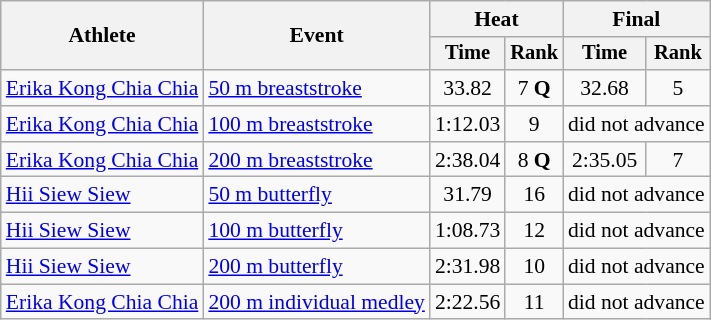<table class=wikitable style="font-size:90%">
<tr>
<th rowspan=2>Athlete</th>
<th rowspan=2>Event</th>
<th colspan="2">Heat</th>
<th colspan="2">Final</th>
</tr>
<tr style="font-size:95%">
<th>Time</th>
<th>Rank</th>
<th>Time</th>
<th>Rank</th>
</tr>
<tr align=center>
<td align=left><a href='#'>Erika Kong Chia Chia</a></td>
<td align=left><a href='#'>50 m breaststroke</a></td>
<td>33.82</td>
<td>7 <strong>Q</strong></td>
<td>32.68</td>
<td>5</td>
</tr>
<tr align=center>
<td align=left><a href='#'>Erika Kong Chia Chia</a></td>
<td align=left><a href='#'>100 m breaststroke</a></td>
<td>1:12.03</td>
<td>9</td>
<td colspan=2>did not advance</td>
</tr>
<tr align=center>
<td align=left><a href='#'>Erika Kong Chia Chia</a></td>
<td align=left><a href='#'>200 m breaststroke</a></td>
<td>2:38.04</td>
<td>8 <strong>Q</strong></td>
<td>2:35.05</td>
<td>7</td>
</tr>
<tr align=center>
<td align=left><a href='#'>Hii Siew Siew</a></td>
<td align=left><a href='#'>50 m butterfly</a></td>
<td>31.79</td>
<td>16</td>
<td colspan=2>did not advance</td>
</tr>
<tr align=center>
<td align=left><a href='#'>Hii Siew Siew</a></td>
<td align=left><a href='#'>100 m butterfly</a></td>
<td>1:08.73</td>
<td>12</td>
<td colspan=2>did not advance</td>
</tr>
<tr align=center>
<td align=left><a href='#'>Hii Siew Siew</a></td>
<td align=left><a href='#'>200 m butterfly</a></td>
<td>2:31.98</td>
<td>10</td>
<td colspan=2>did not advance</td>
</tr>
<tr align=center>
<td align=left><a href='#'>Erika Kong Chia Chia</a></td>
<td align=left><a href='#'>200 m individual medley</a></td>
<td>2:22.56</td>
<td>11</td>
<td colspan=2>did not advance</td>
</tr>
</table>
